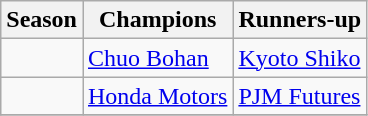<table class="wikitable">
<tr>
<th>Season</th>
<th>Champions</th>
<th>Runners-up</th>
</tr>
<tr>
<td></td>
<td><a href='#'>Chuo Bohan</a></td>
<td><a href='#'>Kyoto Shiko</a></td>
</tr>
<tr>
<td></td>
<td><a href='#'>Honda Motors</a></td>
<td><a href='#'>PJM Futures</a></td>
</tr>
<tr>
</tr>
</table>
